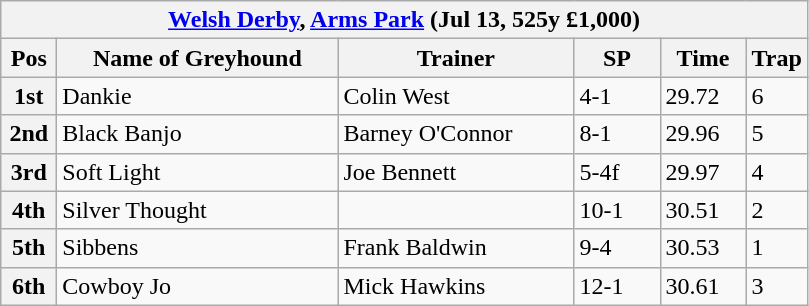<table class="wikitable">
<tr>
<th colspan="6"><a href='#'>Welsh Derby</a>, <a href='#'>Arms Park</a> (Jul 13, 525y £1,000)</th>
</tr>
<tr>
<th width=30>Pos</th>
<th width=180>Name of Greyhound</th>
<th width=150>Trainer</th>
<th width=50>SP</th>
<th width=50>Time</th>
<th width=30>Trap</th>
</tr>
<tr>
<th>1st</th>
<td>Dankie</td>
<td>Colin West</td>
<td>4-1</td>
<td>29.72</td>
<td>6</td>
</tr>
<tr>
<th>2nd</th>
<td>Black Banjo</td>
<td>Barney O'Connor</td>
<td>8-1</td>
<td>29.96</td>
<td>5</td>
</tr>
<tr>
<th>3rd</th>
<td>Soft Light</td>
<td>Joe Bennett</td>
<td>5-4f</td>
<td>29.97</td>
<td>4</td>
</tr>
<tr>
<th>4th</th>
<td>Silver Thought</td>
<td></td>
<td>10-1</td>
<td>30.51</td>
<td>2</td>
</tr>
<tr>
<th>5th</th>
<td>Sibbens</td>
<td>Frank Baldwin</td>
<td>9-4</td>
<td>30.53</td>
<td>1</td>
</tr>
<tr>
<th>6th</th>
<td>Cowboy Jo</td>
<td>Mick Hawkins</td>
<td>12-1</td>
<td>30.61</td>
<td>3</td>
</tr>
</table>
